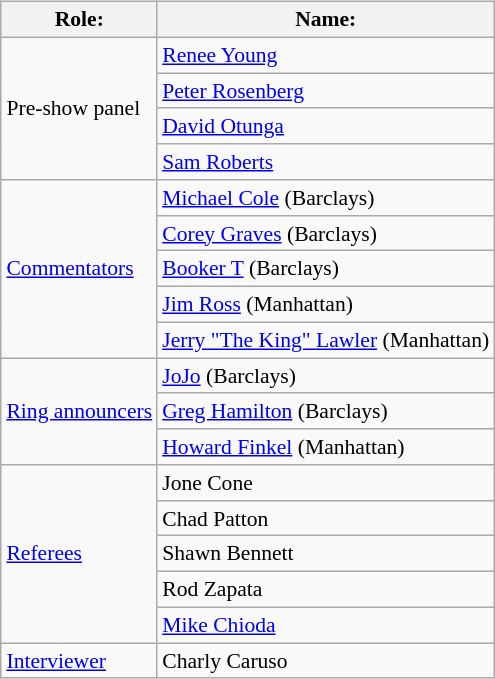<table class=wikitable style="font-size:90%; margin: 0.5em 0 0.5em 1em; float: right; clear: right;">
<tr>
<th>Role:</th>
<th>Name:</th>
</tr>
<tr>
<td rowspan=4>Pre-show panel</td>
<td><a href='#'>Renee Young</a></td>
</tr>
<tr>
<td><a href='#'>Peter Rosenberg</a></td>
</tr>
<tr>
<td><a href='#'>David Otunga</a></td>
</tr>
<tr>
<td><a href='#'>Sam Roberts</a></td>
</tr>
<tr>
<td rowspan=5><a href='#'>Commentators</a></td>
<td><a href='#'>Michael Cole</a> (Barclays)</td>
</tr>
<tr>
<td><a href='#'>Corey Graves</a> (Barclays)</td>
</tr>
<tr>
<td><a href='#'>Booker T</a> (Barclays)</td>
</tr>
<tr>
<td><a href='#'>Jim Ross</a> (Manhattan)</td>
</tr>
<tr>
<td><a href='#'>Jerry "The King" Lawler</a> (Manhattan)</td>
</tr>
<tr>
<td rowspan=3><a href='#'>Ring announcers</a></td>
<td><a href='#'>JoJo</a> (Barclays)</td>
</tr>
<tr>
<td><a href='#'>Greg Hamilton</a> (Barclays)</td>
</tr>
<tr>
<td><a href='#'>Howard Finkel</a> (Manhattan)</td>
</tr>
<tr>
<td rowspan=5><a href='#'>Referees</a></td>
<td>Jone Cone</td>
</tr>
<tr>
<td>Chad Patton</td>
</tr>
<tr>
<td>Shawn Bennett</td>
</tr>
<tr>
<td>Rod Zapata</td>
</tr>
<tr>
<td><a href='#'>Mike Chioda</a></td>
</tr>
<tr>
<td rowspan=1><a href='#'>Interviewer</a></td>
<td>Charly Caruso</td>
</tr>
</table>
